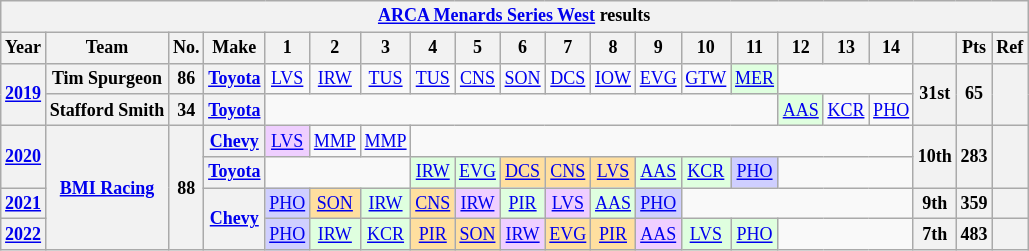<table class="wikitable" style="text-align:center; font-size:75%">
<tr>
<th colspan=21><a href='#'>ARCA Menards Series West</a> results</th>
</tr>
<tr>
<th>Year</th>
<th>Team</th>
<th>No.</th>
<th>Make</th>
<th>1</th>
<th>2</th>
<th>3</th>
<th>4</th>
<th>5</th>
<th>6</th>
<th>7</th>
<th>8</th>
<th>9</th>
<th>10</th>
<th>11</th>
<th>12</th>
<th>13</th>
<th>14</th>
<th></th>
<th>Pts</th>
<th>Ref</th>
</tr>
<tr>
<th rowspan=2><a href='#'>2019</a></th>
<th>Tim Spurgeon</th>
<th>86</th>
<th><a href='#'>Toyota</a></th>
<td><a href='#'>LVS</a></td>
<td><a href='#'>IRW</a></td>
<td><a href='#'>TUS</a></td>
<td><a href='#'>TUS</a></td>
<td><a href='#'>CNS</a></td>
<td><a href='#'>SON</a></td>
<td><a href='#'>DCS</a></td>
<td><a href='#'>IOW</a></td>
<td><a href='#'>EVG</a></td>
<td><a href='#'>GTW</a></td>
<td style="background:#DFFFDF;"><a href='#'>MER</a><br></td>
<td colspan=3></td>
<th rowspan=2>31st</th>
<th rowspan=2>65</th>
<th rowspan=2></th>
</tr>
<tr>
<th>Stafford Smith</th>
<th>34</th>
<th><a href='#'>Toyota</a></th>
<td colspan=11></td>
<td style="background:#DFFFDF;"><a href='#'>AAS</a><br></td>
<td><a href='#'>KCR</a></td>
<td><a href='#'>PHO</a></td>
</tr>
<tr>
<th rowspan=2><a href='#'>2020</a></th>
<th rowspan=4><a href='#'>BMI Racing</a></th>
<th rowspan=4>88</th>
<th><a href='#'>Chevy</a></th>
<td style="background:#EFCFFF;"><a href='#'>LVS</a><br></td>
<td><a href='#'>MMP</a></td>
<td><a href='#'>MMP</a></td>
<td colspan=11></td>
<th rowspan=2>10th</th>
<th rowspan=2>283</th>
<th rowspan=2></th>
</tr>
<tr>
<th><a href='#'>Toyota</a></th>
<td colspan=3></td>
<td style="background:#DFFFDF;"><a href='#'>IRW</a><br></td>
<td style="background:#DFFFDF;"><a href='#'>EVG</a><br></td>
<td style="background:#FFDF9F;"><a href='#'>DCS</a><br></td>
<td style="background:#FFDF9F;"><a href='#'>CNS</a><br></td>
<td style="background:#FFDF9F;"><a href='#'>LVS</a><br></td>
<td style="background:#DFFFDF;"><a href='#'>AAS</a><br></td>
<td style="background:#DFFFDF;"><a href='#'>KCR</a><br></td>
<td style="background:#CFCFFF;"><a href='#'>PHO</a><br></td>
<td colspan=3></td>
</tr>
<tr>
<th><a href='#'>2021</a></th>
<th rowspan=2><a href='#'>Chevy</a></th>
<td style="background:#CFCFFF;"><a href='#'>PHO</a><br></td>
<td style="background:#FFDF9F;"><a href='#'>SON</a><br></td>
<td style="background:#DFFFDF;"><a href='#'>IRW</a><br></td>
<td style="background:#FFDF9F;"><a href='#'>CNS</a><br></td>
<td style="background:#EFCFFF;"><a href='#'>IRW</a><br></td>
<td style="background:#DFFFDF;"><a href='#'>PIR</a><br></td>
<td style="background:#EFCFFF;"><a href='#'>LVS</a><br></td>
<td style="background:#DFFFDF;"><a href='#'>AAS</a><br></td>
<td style="background:#CFCFFF;"><a href='#'>PHO</a><br></td>
<td colspan=5></td>
<th>9th</th>
<th>359</th>
<th></th>
</tr>
<tr>
<th><a href='#'>2022</a></th>
<td style="background:#CFCFFF;"><a href='#'>PHO</a><br></td>
<td style="background:#DFFFDF;"><a href='#'>IRW</a><br></td>
<td style="background:#DFFFDF;"><a href='#'>KCR</a><br></td>
<td style="background:#FFDF9F;"><a href='#'>PIR</a><br></td>
<td style="background:#FFDF9F;"><a href='#'>SON</a><br></td>
<td style="background:#EFCFFF;"><a href='#'>IRW</a><br></td>
<td style="background:#FFDF9F;"><a href='#'>EVG</a><br></td>
<td style="background:#FFDF9F;"><a href='#'>PIR</a><br></td>
<td style="background:#EFCFFF;"><a href='#'>AAS</a><br></td>
<td style="background:#DFFFDF;"><a href='#'>LVS</a><br></td>
<td style="background:#DFFFDF;"><a href='#'>PHO</a><br></td>
<td colspan=3></td>
<th>7th</th>
<th>483</th>
<th></th>
</tr>
</table>
